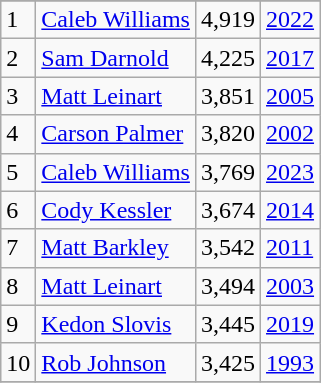<table class="wikitable">
<tr>
</tr>
<tr>
<td>1</td>
<td><a href='#'>Caleb Williams</a></td>
<td><abbr>4,919</abbr></td>
<td><a href='#'>2022</a></td>
</tr>
<tr>
<td>2</td>
<td><a href='#'>Sam Darnold</a></td>
<td><abbr>4,225</abbr></td>
<td><a href='#'>2017</a></td>
</tr>
<tr>
<td>3</td>
<td><a href='#'>Matt Leinart</a></td>
<td><abbr>3,851</abbr></td>
<td><a href='#'>2005</a></td>
</tr>
<tr>
<td>4</td>
<td><a href='#'>Carson Palmer</a></td>
<td><abbr>3,820</abbr></td>
<td><a href='#'>2002</a></td>
</tr>
<tr>
<td>5</td>
<td><a href='#'>Caleb Williams</a></td>
<td><abbr>3,769</abbr></td>
<td><a href='#'>2023</a></td>
</tr>
<tr>
<td>6</td>
<td><a href='#'>Cody Kessler</a></td>
<td><abbr>3,674</abbr></td>
<td><a href='#'>2014</a></td>
</tr>
<tr>
<td>7</td>
<td><a href='#'>Matt Barkley</a></td>
<td><abbr>3,542</abbr></td>
<td><a href='#'>2011</a></td>
</tr>
<tr>
<td>8</td>
<td><a href='#'>Matt Leinart</a></td>
<td><abbr>3,494</abbr></td>
<td><a href='#'>2003</a></td>
</tr>
<tr>
<td>9</td>
<td><a href='#'>Kedon Slovis</a></td>
<td><abbr>3,445</abbr></td>
<td><a href='#'>2019</a></td>
</tr>
<tr>
<td>10</td>
<td><a href='#'>Rob Johnson</a></td>
<td><abbr>3,425</abbr></td>
<td><a href='#'>1993</a></td>
</tr>
<tr>
</tr>
</table>
